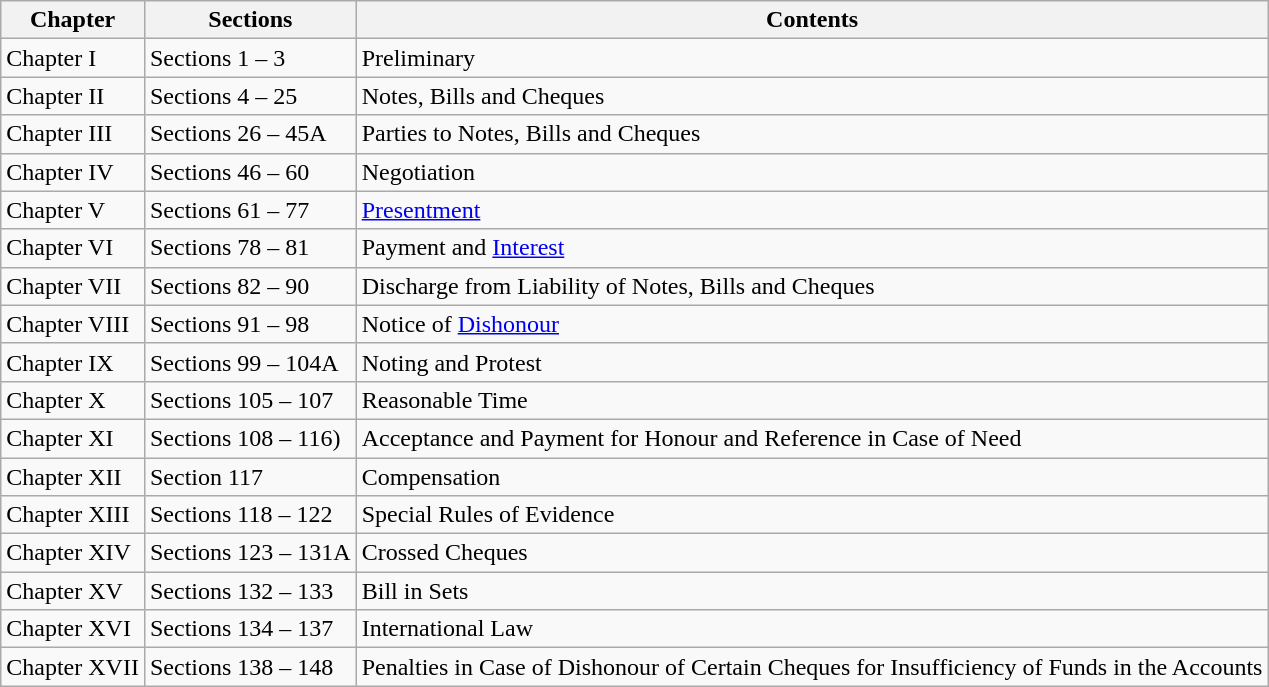<table class="wikitable">
<tr>
<th>Chapter</th>
<th>Sections</th>
<th>Contents</th>
</tr>
<tr>
<td>Chapter I</td>
<td>Sections 1 – 3</td>
<td>Preliminary</td>
</tr>
<tr>
<td>Chapter II</td>
<td>Sections 4 – 25</td>
<td>Notes, Bills and Cheques</td>
</tr>
<tr>
<td>Chapter III</td>
<td>Sections 26 – 45A</td>
<td>Parties to Notes, Bills and Cheques</td>
</tr>
<tr>
<td>Chapter IV</td>
<td>Sections 46 – 60</td>
<td>Negotiation</td>
</tr>
<tr>
<td>Chapter V</td>
<td>Sections 61 – 77</td>
<td><a href='#'>Presentment</a></td>
</tr>
<tr>
<td>Chapter VI</td>
<td>Sections 78 – 81</td>
<td>Payment and <a href='#'>Interest</a></td>
</tr>
<tr>
<td>Chapter VII</td>
<td>Sections 82 – 90</td>
<td>Discharge from Liability of Notes, Bills and Cheques</td>
</tr>
<tr>
<td>Chapter VIII</td>
<td>Sections 91 – 98</td>
<td>Notice of <a href='#'>Dishonour</a></td>
</tr>
<tr>
<td>Chapter IX</td>
<td>Sections 99 – 104A</td>
<td>Noting and Protest</td>
</tr>
<tr>
<td>Chapter X</td>
<td>Sections 105 – 107</td>
<td>Reasonable Time</td>
</tr>
<tr>
<td>Chapter XI</td>
<td>Sections 108 – 116)</td>
<td>Acceptance and Payment for Honour and Reference in Case of Need</td>
</tr>
<tr>
<td>Chapter XII</td>
<td>Section 117</td>
<td>Compensation</td>
</tr>
<tr>
<td>Chapter XIII</td>
<td>Sections 118 – 122</td>
<td>Special Rules of Evidence</td>
</tr>
<tr>
<td>Chapter XIV</td>
<td>Sections 123 – 131A</td>
<td>Crossed Cheques</td>
</tr>
<tr>
<td>Chapter XV</td>
<td>Sections 132 – 133</td>
<td>Bill in Sets</td>
</tr>
<tr>
<td>Chapter XVI</td>
<td>Sections 134 – 137</td>
<td>International Law</td>
</tr>
<tr>
<td>Chapter XVII</td>
<td>Sections 138 – 148</td>
<td>Penalties in Case of Dishonour of Certain Cheques for Insufficiency of Funds in the Accounts</td>
</tr>
</table>
